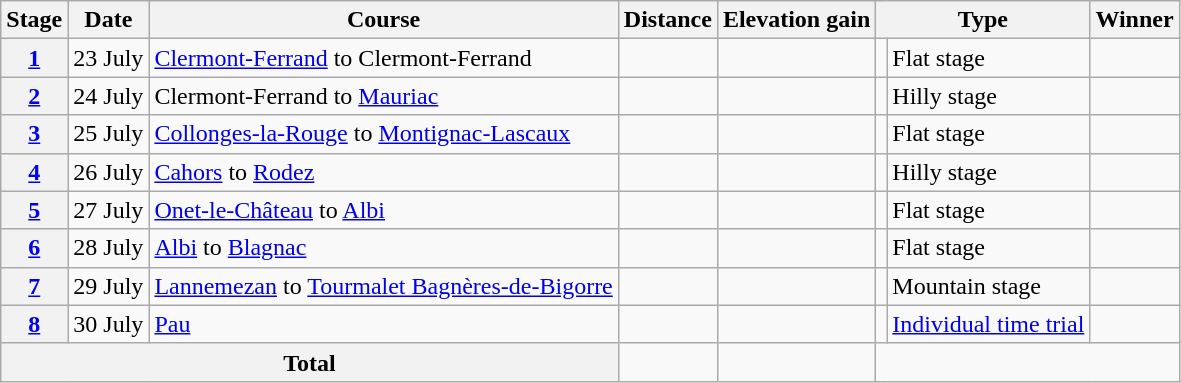<table class="wikitable sortable">
<tr>
<th scope="col">Stage</th>
<th scope="col">Date</th>
<th scope="col">Course</th>
<th scope="col">Distance</th>
<th scope="col">Elevation gain</th>
<th colspan="2" scope="col">Type</th>
<th scope="col">Winner</th>
</tr>
<tr>
<th><a href='#'>1</a></th>
<td style="text-align:right">23 July</td>
<td><a href='#'>Clermont-Ferrand</a> to Clermont-Ferrand</td>
<td style="text-align:center;"></td>
<td style="text-align:center;"></td>
<td></td>
<td>Flat stage</td>
<td></td>
</tr>
<tr>
<th><a href='#'>2</a></th>
<td style="text-align:right">24 July</td>
<td>Clermont-Ferrand to <a href='#'>Mauriac</a></td>
<td style="text-align:center;"></td>
<td style="text-align:center;"></td>
<td></td>
<td>Hilly stage</td>
<td></td>
</tr>
<tr>
<th><a href='#'>3</a></th>
<td style="text-align:right">25 July</td>
<td><a href='#'>Collonges-la-Rouge</a> to <a href='#'>Montignac-Lascaux</a></td>
<td style="text-align:center;"></td>
<td style="text-align:center;"></td>
<td></td>
<td>Flat stage</td>
<td></td>
</tr>
<tr>
<th><a href='#'>4</a></th>
<td style="text-align:right">26 July</td>
<td><a href='#'>Cahors</a> to <a href='#'>Rodez</a></td>
<td style="text-align:center;"></td>
<td style="text-align:center;"></td>
<td></td>
<td>Hilly stage</td>
<td></td>
</tr>
<tr>
<th><a href='#'>5</a></th>
<td style="text-align:right">27 July</td>
<td><a href='#'>Onet-le-Château</a> to <a href='#'>Albi</a></td>
<td style="text-align:center;"></td>
<td style="text-align:center;"></td>
<td></td>
<td>Flat stage</td>
<td></td>
</tr>
<tr>
<th><a href='#'>6</a></th>
<td style="text-align:right">28 July</td>
<td><a href='#'>Albi</a> to <a href='#'>Blagnac</a></td>
<td style="text-align:center;"></td>
<td style="text-align:center;"></td>
<td></td>
<td>Flat stage</td>
<td></td>
</tr>
<tr>
<th><a href='#'>7</a></th>
<td style="text-align:right">29 July</td>
<td><a href='#'>Lannemezan</a> to <a href='#'>Tourmalet Bagnères-de-Bigorre</a></td>
<td style="text-align:center;"></td>
<td style="text-align:center;"></td>
<td></td>
<td>Mountain stage</td>
<td></td>
</tr>
<tr>
<th><a href='#'>8</a></th>
<td style="text-align:right">30 July</td>
<td><a href='#'>Pau</a></td>
<td style="text-align:center;"></td>
<td style="text-align:center;"></td>
<td></td>
<td><a href='#'>Individual time trial</a></td>
<td></td>
</tr>
<tr>
<th colspan="3">Total</th>
<td style="text-align:center"></td>
<td style="text-align:center"></td>
<td colspan="3"></td>
</tr>
</table>
